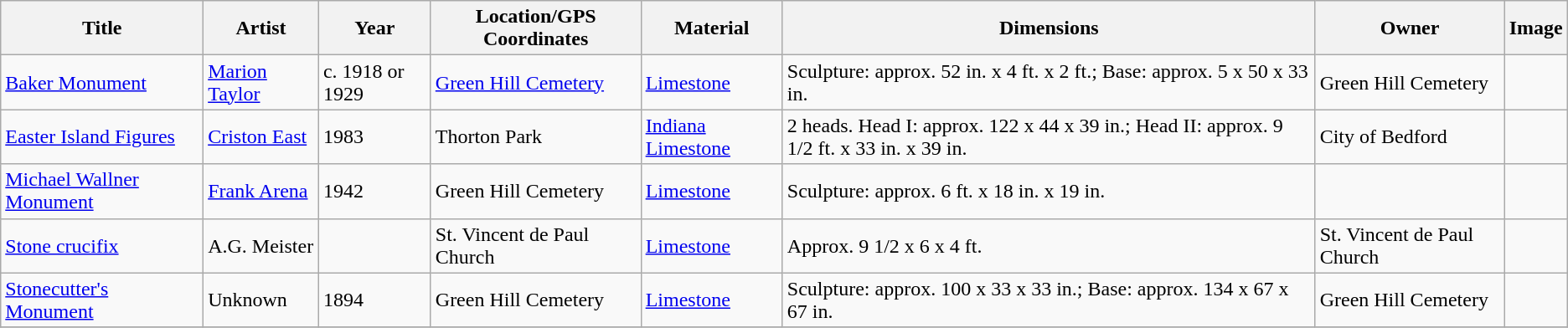<table class="wikitable sortable">
<tr>
<th>Title</th>
<th>Artist</th>
<th>Year</th>
<th>Location/GPS Coordinates</th>
<th>Material</th>
<th>Dimensions</th>
<th>Owner</th>
<th>Image</th>
</tr>
<tr>
<td><a href='#'>Baker Monument</a></td>
<td><a href='#'>Marion Taylor</a></td>
<td>c. 1918 or 1929</td>
<td><a href='#'>Green Hill Cemetery</a></td>
<td><a href='#'>Limestone</a></td>
<td>Sculpture: approx. 52 in. x 4 ft. x 2 ft.; Base: approx. 5 x 50 x 33 in.</td>
<td>Green Hill Cemetery</td>
<td></td>
</tr>
<tr>
<td><a href='#'>Easter Island Figures</a></td>
<td><a href='#'>Criston East</a></td>
<td>1983</td>
<td>Thorton Park</td>
<td><a href='#'>Indiana Limestone</a></td>
<td>2 heads. Head I: approx. 122 x 44 x 39 in.; Head II: approx. 9 1/2 ft. x 33 in. x 39 in.</td>
<td>City of Bedford</td>
<td></td>
</tr>
<tr>
<td><a href='#'>Michael Wallner Monument</a></td>
<td><a href='#'>Frank Arena</a></td>
<td>1942</td>
<td>Green Hill Cemetery</td>
<td><a href='#'>Limestone</a></td>
<td>Sculpture: approx. 6 ft. x 18 in. x 19 in.</td>
<td></td>
<td></td>
</tr>
<tr>
<td><a href='#'>Stone crucifix</a></td>
<td>A.G. Meister</td>
<td></td>
<td>St. Vincent de Paul Church</td>
<td><a href='#'>Limestone</a></td>
<td>Approx. 9 1/2 x 6 x 4 ft.</td>
<td>St. Vincent de Paul Church</td>
<td></td>
</tr>
<tr>
<td><a href='#'>Stonecutter's Monument</a></td>
<td>Unknown</td>
<td>1894</td>
<td>Green Hill Cemetery</td>
<td><a href='#'>Limestone</a></td>
<td>Sculpture: approx. 100 x 33 x 33 in.; Base: approx. 134 x 67 x 67 in.</td>
<td>Green Hill Cemetery</td>
<td></td>
</tr>
<tr>
</tr>
</table>
